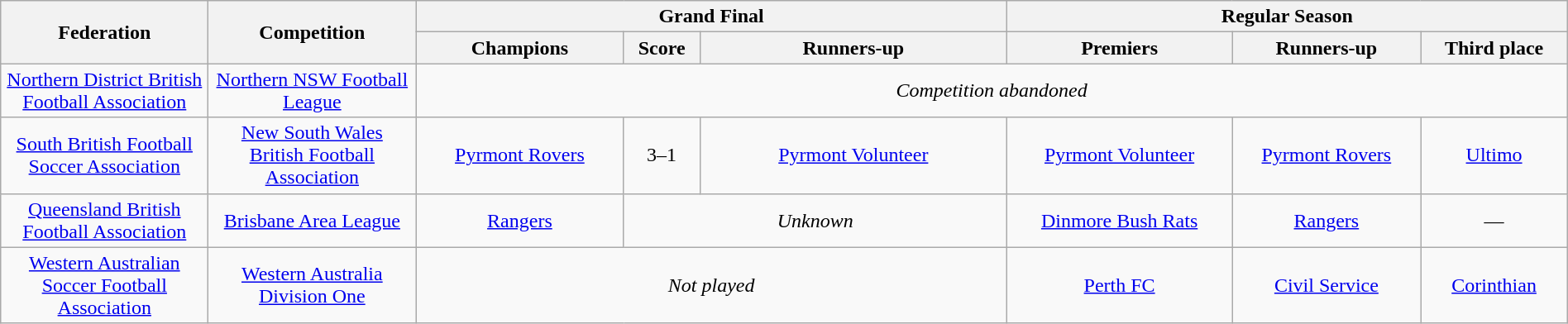<table class="wikitable" width="100%">
<tr>
<th rowspan="2" style="width:10em">Federation</th>
<th rowspan="2" style="width:10em">Competition</th>
<th colspan="3" scope="col">Grand Final</th>
<th colspan="3">Regular Season</th>
</tr>
<tr>
<th style="width:10em">Champions</th>
<th>Score</th>
<th style="width:15em">Runners-up</th>
<th>Premiers</th>
<th>Runners-up</th>
<th>Third place</th>
</tr>
<tr>
<td align="center"><a href='#'>Northern District British Football Association</a></td>
<td align="center"><a href='#'>Northern NSW Football League</a></td>
<td colspan="6" align="center"><em>Competition abandoned</em></td>
</tr>
<tr>
<td align="center"><a href='#'>South British Football Soccer Association</a></td>
<td align="center"><a href='#'>New South Wales British Football Association</a></td>
<td align="center"><a href='#'>Pyrmont Rovers</a></td>
<td align="center">3–1</td>
<td align="center"><a href='#'>Pyrmont Volunteer</a></td>
<td align="center"><a href='#'>Pyrmont Volunteer</a></td>
<td align="center"><a href='#'>Pyrmont Rovers</a></td>
<td align="center"><a href='#'>Ultimo</a></td>
</tr>
<tr>
<td align="center"><a href='#'>Queensland British Football Association</a></td>
<td align="center"><a href='#'>Brisbane Area League</a></td>
<td align="center"><a href='#'>Rangers</a></td>
<td colspan="2" align="center"><em>Unknown</em></td>
<td align="center"><a href='#'>Dinmore Bush Rats</a></td>
<td align="center"><a href='#'>Rangers</a></td>
<td align="center">—</td>
</tr>
<tr>
<td align="center"><a href='#'>Western Australian Soccer Football Association</a></td>
<td align="center"><a href='#'>Western Australia Division One</a></td>
<td colspan="3" align="center"><em>Not played</em></td>
<td align="center"><a href='#'>Perth FC</a></td>
<td align="center"><a href='#'>Civil Service</a></td>
<td align="center"><a href='#'>Corinthian</a></td>
</tr>
</table>
